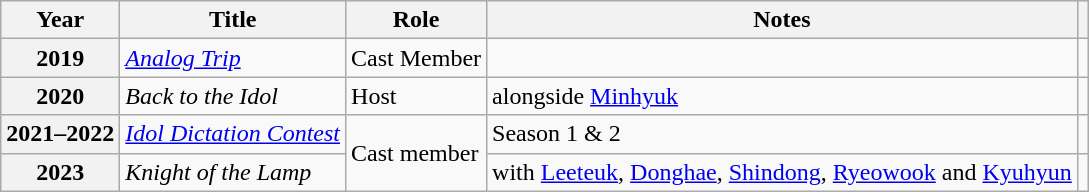<table class="wikitable sortable plainrowheaders">
<tr>
<th scope="col">Year</th>
<th scope="col">Title</th>
<th scope="col">Role</th>
<th scope="col">Notes</th>
<th scope="col" class="unsortable"></th>
</tr>
<tr>
<th scope="row">2019</th>
<td><em><a href='#'>Analog Trip</a></em></td>
<td>Cast Member</td>
<td></td>
<td></td>
</tr>
<tr>
<th scope="row">2020</th>
<td><em>Back to the Idol</em></td>
<td>Host</td>
<td>alongside <a href='#'>Minhyuk</a></td>
<td></td>
</tr>
<tr>
<th scope="row">2021–2022</th>
<td><em><a href='#'>Idol Dictation Contest</a></em></td>
<td rowspan=2>Cast member</td>
<td>Season 1 & 2</td>
<td></td>
</tr>
<tr>
<th scope="row">2023</th>
<td><em>Knight of the Lamp</em></td>
<td>with <a href='#'>Leeteuk</a>, <a href='#'>Donghae</a>, <a href='#'>Shindong</a>, <a href='#'>Ryeowook</a> and <a href='#'>Kyuhyun</a></td>
<td></td>
</tr>
</table>
